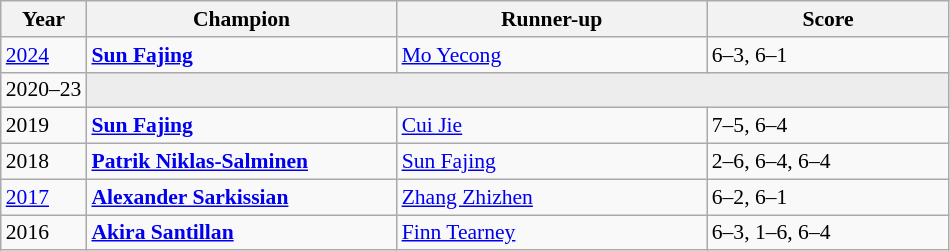<table class="wikitable" style="font-size:90%">
<tr>
<th>Year</th>
<th width="200">Champion</th>
<th width="200">Runner-up</th>
<th width="155">Score</th>
</tr>
<tr>
<td><a href='#'>2024</a></td>
<td> <strong><a href='#'>Sun Fajing</a></strong></td>
<td> <a href='#'>Mo Yecong</a></td>
<td>6–3, 6–1</td>
</tr>
<tr>
<td>2020–23</td>
<td colspan=3 bgcolor="#ededed"></td>
</tr>
<tr>
<td>2019</td>
<td> <strong><a href='#'>Sun Fajing</a></strong></td>
<td> <a href='#'>Cui Jie</a></td>
<td>7–5, 6–4</td>
</tr>
<tr>
<td>2018</td>
<td> <strong><a href='#'>Patrik Niklas-Salminen</a></strong></td>
<td> <a href='#'>Sun Fajing</a></td>
<td>2–6, 6–4, 6–4</td>
</tr>
<tr>
<td><a href='#'>2017</a></td>
<td> <strong><a href='#'>Alexander Sarkissian</a></strong></td>
<td> <a href='#'>Zhang Zhizhen</a></td>
<td>6–2, 6–1</td>
</tr>
<tr>
<td>2016</td>
<td> <strong><a href='#'>Akira Santillan</a></strong></td>
<td> <a href='#'>Finn Tearney</a></td>
<td>6–3, 1–6, 6–4</td>
</tr>
</table>
